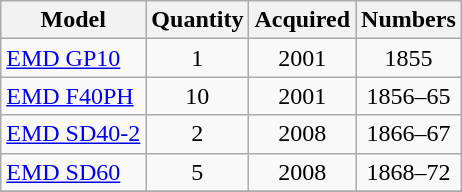<table class="wikitable sortable">
<tr>
<th>Model</th>
<th>Quantity</th>
<th>Acquired</th>
<th>Numbers</th>
</tr>
<tr style=text-align:center>
<td style="text-align:left"><a href='#'>EMD GP10</a></td>
<td>1</td>
<td>2001</td>
<td>1855</td>
</tr>
<tr style=text-align:center>
<td style="text-align:left"><a href='#'>EMD F40PH</a></td>
<td>10</td>
<td>2001</td>
<td>1856–65</td>
</tr>
<tr style=text-align:center>
<td style="text-align:left"><a href='#'>EMD SD40-2</a></td>
<td>2</td>
<td>2008</td>
<td>1866–67</td>
</tr>
<tr style=text-align:center>
<td style="text-align:left"><a href='#'>EMD SD60</a></td>
<td>5</td>
<td>2008</td>
<td>1868–72</td>
</tr>
<tr>
</tr>
</table>
